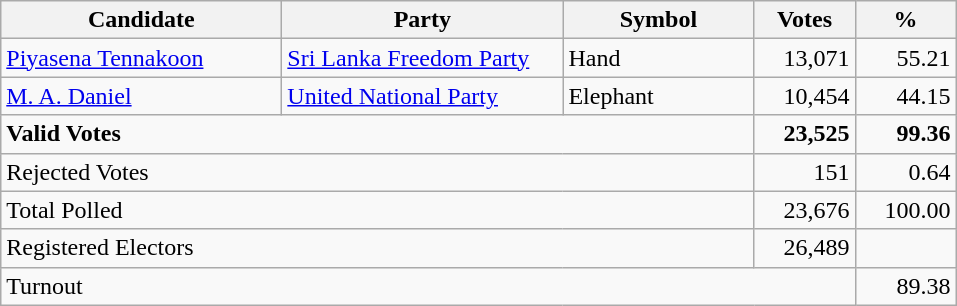<table class="wikitable" border="1" style="text-align:right;">
<tr>
<th align=left width="180">Candidate</th>
<th align=left width="180">Party</th>
<th align=left width="120">Symbol</th>
<th align=left width="60">Votes</th>
<th align=left width="60">%</th>
</tr>
<tr>
<td align=left><a href='#'>Piyasena Tennakoon</a></td>
<td align=left><a href='#'>Sri Lanka Freedom Party</a></td>
<td align=left>Hand</td>
<td align=right>13,071</td>
<td align=right>55.21</td>
</tr>
<tr>
<td align=left><a href='#'>M. A. Daniel</a></td>
<td align=left><a href='#'>United National Party</a></td>
<td align=left>Elephant</td>
<td align=right>10,454</td>
<td align=right>44.15</td>
</tr>
<tr>
<td align=left colspan=3><strong>Valid Votes</strong></td>
<td align=right><strong>23,525</strong></td>
<td align=right><strong>99.36</strong></td>
</tr>
<tr>
<td align=left colspan=3>Rejected Votes</td>
<td align=right>151</td>
<td align=right>0.64</td>
</tr>
<tr>
<td align=left colspan=3>Total Polled</td>
<td align=right>23,676</td>
<td align=right>100.00</td>
</tr>
<tr>
<td align=left colspan=3>Registered Electors</td>
<td align=right>26,489</td>
<td></td>
</tr>
<tr>
<td align=left colspan=4>Turnout</td>
<td align=right>89.38</td>
</tr>
</table>
